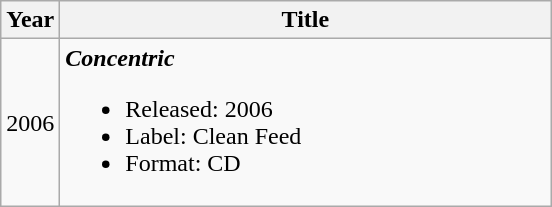<table class="wikitable">
<tr>
<th>Year</th>
<th style="width:225px;">Title</th>
</tr>
<tr>
<td>2006</td>
<td style="width:20em"><strong><em>Concentric</em></strong><br><ul><li>Released: 2006</li><li>Label: Clean Feed </li><li>Format: CD</li></ul></td>
</tr>
</table>
